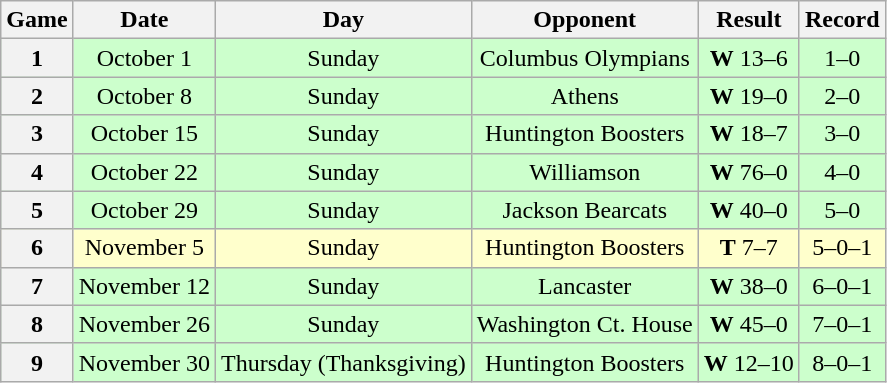<table class="wikitable" style="text-align:center">
<tr>
<th>Game</th>
<th>Date</th>
<th>Day</th>
<th>Opponent</th>
<th>Result</th>
<th>Record</th>
</tr>
<tr style="background:#cfc;">
<th scope="row">1</th>
<td>October 1</td>
<td>Sunday</td>
<td>Columbus Olympians</td>
<td><strong>W</strong> 13–6</td>
<td>1–0</td>
</tr>
<tr style="background:#cfc;">
<th scope="row">2</th>
<td>October 8</td>
<td>Sunday</td>
<td>Athens</td>
<td><strong>W</strong> 19–0</td>
<td>2–0</td>
</tr>
<tr style="background:#cfc;">
<th scope="row">3</th>
<td>October 15</td>
<td>Sunday</td>
<td>Huntington Boosters</td>
<td><strong>W</strong> 18–7</td>
<td>3–0</td>
</tr>
<tr style="background:#cfc;">
<th scope="row">4</th>
<td>October 22</td>
<td>Sunday</td>
<td>Williamson</td>
<td><strong>W</strong> 76–0</td>
<td>4–0</td>
</tr>
<tr style="background:#cfc;">
<th scope="row">5</th>
<td>October 29</td>
<td>Sunday</td>
<td>Jackson Bearcats</td>
<td><strong>W</strong> 40–0</td>
<td>5–0</td>
</tr>
<tr style="background:#ffc;">
<th scope="row">6</th>
<td>November 5</td>
<td>Sunday</td>
<td>Huntington Boosters</td>
<td><strong>T</strong> 7–7</td>
<td>5–0–1</td>
</tr>
<tr style="background:#cfc;">
<th scope="row">7</th>
<td>November 12</td>
<td>Sunday</td>
<td>Lancaster</td>
<td><strong>W</strong> 38–0</td>
<td>6–0–1</td>
</tr>
<tr style="background:#cfc;">
<th scope="row">8</th>
<td>November 26</td>
<td>Sunday</td>
<td>Washington Ct. House</td>
<td><strong>W</strong> 45–0</td>
<td>7–0–1</td>
</tr>
<tr style="background:#cfc;">
<th scope="row">9</th>
<td>November 30</td>
<td>Thursday (Thanksgiving)</td>
<td>Huntington Boosters</td>
<td><strong>W</strong> 12–10</td>
<td>8–0–1</td>
</tr>
</table>
